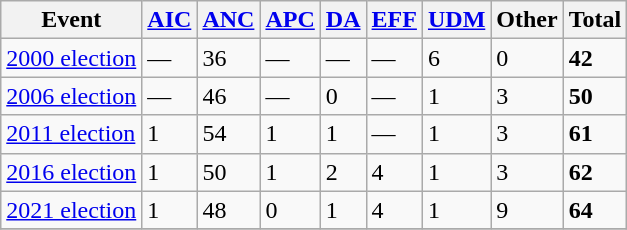<table class="wikitable">
<tr>
<th>Event</th>
<th><a href='#'>AIC</a></th>
<th><a href='#'>ANC</a></th>
<th><a href='#'>APC</a></th>
<th><a href='#'>DA</a></th>
<th><a href='#'>EFF</a></th>
<th><a href='#'>UDM</a></th>
<th>Other</th>
<th>Total</th>
</tr>
<tr>
<td><a href='#'>2000 election</a></td>
<td>—</td>
<td>36</td>
<td>—</td>
<td>—</td>
<td>—</td>
<td>6</td>
<td>0</td>
<td><strong>42</strong></td>
</tr>
<tr>
<td><a href='#'>2006 election</a></td>
<td>—</td>
<td>46</td>
<td>—</td>
<td>0</td>
<td>—</td>
<td>1</td>
<td>3</td>
<td><strong>50</strong></td>
</tr>
<tr>
<td><a href='#'>2011 election</a></td>
<td>1</td>
<td>54</td>
<td>1</td>
<td>1</td>
<td>—</td>
<td>1</td>
<td>3</td>
<td><strong>61</strong></td>
</tr>
<tr>
<td><a href='#'>2016 election</a></td>
<td>1</td>
<td>50</td>
<td>1</td>
<td>2</td>
<td>4</td>
<td>1</td>
<td>3</td>
<td><strong>62</strong></td>
</tr>
<tr>
<td><a href='#'>2021 election</a></td>
<td>1</td>
<td>48</td>
<td>0</td>
<td>1</td>
<td>4</td>
<td>1</td>
<td>9</td>
<td><strong>64</strong></td>
</tr>
<tr>
</tr>
</table>
